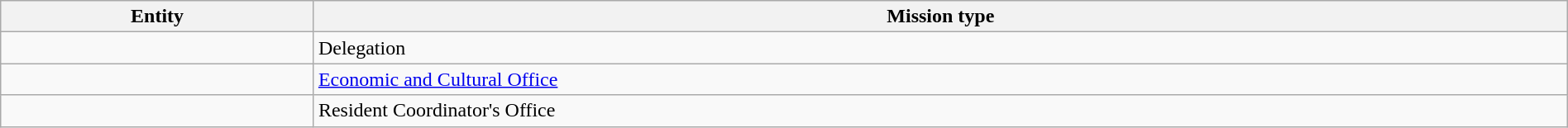<table class="wikitable" width=100%>
<tr>
<th>Entity</th>
<th>Mission type</th>
</tr>
<tr>
<td></td>
<td>Delegation</td>
</tr>
<tr>
<td></td>
<td><a href='#'>Economic and Cultural Office</a></td>
</tr>
<tr>
<td></td>
<td>Resident Coordinator's Office</td>
</tr>
</table>
